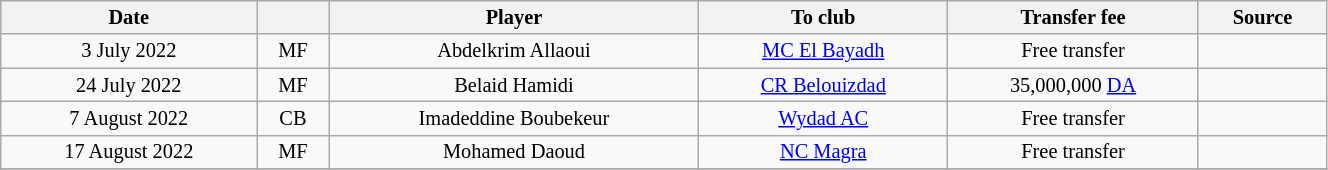<table class="wikitable sortable" style="width:70%; text-align:center; font-size:85%; text-align:centre;">
<tr>
<th>Date</th>
<th></th>
<th>Player</th>
<th>To club</th>
<th>Transfer fee</th>
<th>Source</th>
</tr>
<tr>
<td>3 July 2022</td>
<td>MF</td>
<td> Abdelkrim Allaoui</td>
<td><a href='#'>MC El Bayadh</a></td>
<td>Free transfer</td>
<td></td>
</tr>
<tr>
<td>24 July 2022</td>
<td>MF</td>
<td> Belaid Hamidi</td>
<td><a href='#'>CR Belouizdad</a></td>
<td>35,000,000 <a href='#'>DA</a></td>
<td></td>
</tr>
<tr>
<td>7 August 2022</td>
<td>CB</td>
<td> Imadeddine Boubekeur</td>
<td> <a href='#'>Wydad AC</a></td>
<td>Free transfer</td>
<td></td>
</tr>
<tr>
<td>17 August 2022</td>
<td>MF</td>
<td> Mohamed Daoud</td>
<td><a href='#'>NC Magra</a></td>
<td>Free transfer</td>
<td></td>
</tr>
<tr>
</tr>
</table>
